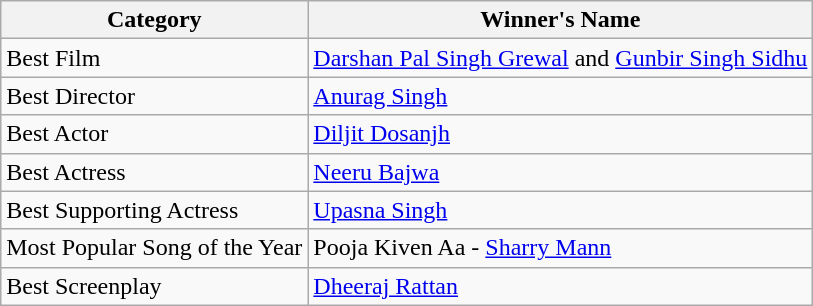<table class="wikitable">
<tr>
<th>Category</th>
<th>Winner's Name</th>
</tr>
<tr>
<td>Best Film</td>
<td><a href='#'>Darshan Pal Singh Grewal</a> and <a href='#'>Gunbir Singh Sidhu</a></td>
</tr>
<tr>
<td>Best Director</td>
<td><a href='#'>Anurag Singh</a></td>
</tr>
<tr>
<td>Best Actor</td>
<td><a href='#'>Diljit Dosanjh</a></td>
</tr>
<tr>
<td>Best Actress</td>
<td><a href='#'>Neeru Bajwa</a></td>
</tr>
<tr>
<td>Best Supporting Actress</td>
<td><a href='#'>Upasna Singh</a></td>
</tr>
<tr>
<td>Most Popular Song of the Year</td>
<td>Pooja Kiven Aa - <a href='#'>Sharry Mann</a></td>
</tr>
<tr>
<td>Best Screenplay</td>
<td><a href='#'>Dheeraj Rattan</a></td>
</tr>
</table>
